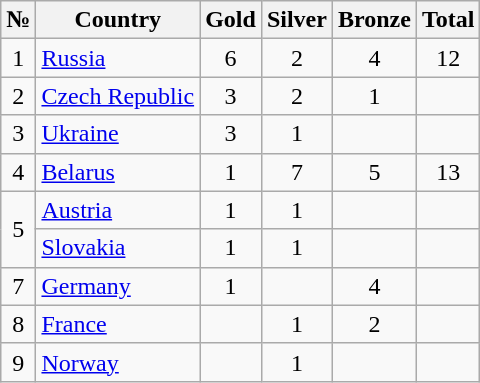<table class="wikitable sortable" style="text-align: center;">
<tr>
<th>№</th>
<th>Country</th>
<th>Gold</th>
<th>Silver</th>
<th>Bronze</th>
<th>Total</th>
</tr>
<tr>
<td>1</td>
<td align="left"> <a href='#'>Russia</a></td>
<td>6</td>
<td>2</td>
<td>4</td>
<td>12</td>
</tr>
<tr>
<td>2</td>
<td align="left"> <a href='#'>Czech Republic</a></td>
<td>3</td>
<td>2</td>
<td>1</td>
<td></td>
</tr>
<tr>
<td>3</td>
<td align="left"> <a href='#'>Ukraine</a></td>
<td>3</td>
<td>1</td>
<td></td>
<td></td>
</tr>
<tr>
<td>4</td>
<td align="left"> <a href='#'>Belarus</a></td>
<td>1</td>
<td>7</td>
<td>5</td>
<td>13</td>
</tr>
<tr>
<td rowspan="2">5</td>
<td align="left"> <a href='#'>Austria</a></td>
<td>1</td>
<td>1</td>
<td></td>
<td></td>
</tr>
<tr>
<td align="left"> <a href='#'>Slovakia</a></td>
<td>1</td>
<td>1</td>
<td></td>
<td></td>
</tr>
<tr>
<td>7</td>
<td align="left"> <a href='#'>Germany</a></td>
<td>1</td>
<td></td>
<td>4</td>
<td></td>
</tr>
<tr>
<td>8</td>
<td align="left"> <a href='#'>France</a></td>
<td></td>
<td>1</td>
<td>2</td>
<td></td>
</tr>
<tr>
<td>9</td>
<td align="left"> <a href='#'>Norway</a></td>
<td></td>
<td>1</td>
<td></td>
<td></td>
</tr>
</table>
